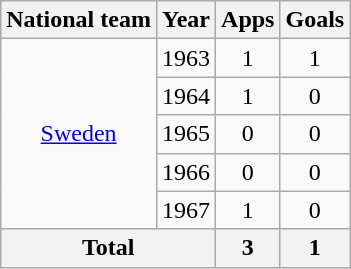<table class="wikitable" style="text-align:center">
<tr>
<th>National team</th>
<th>Year</th>
<th>Apps</th>
<th>Goals</th>
</tr>
<tr>
<td rowspan="5"><a href='#'>Sweden</a></td>
<td>1963</td>
<td>1</td>
<td>1</td>
</tr>
<tr>
<td>1964</td>
<td>1</td>
<td>0</td>
</tr>
<tr>
<td>1965</td>
<td>0</td>
<td>0</td>
</tr>
<tr>
<td>1966</td>
<td>0</td>
<td>0</td>
</tr>
<tr>
<td>1967</td>
<td>1</td>
<td>0</td>
</tr>
<tr>
<th colspan="2">Total</th>
<th>3</th>
<th>1</th>
</tr>
</table>
